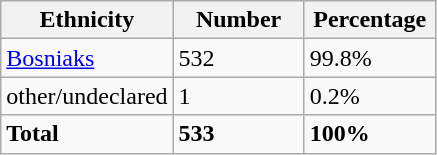<table class="wikitable">
<tr>
<th width="100px">Ethnicity</th>
<th width="80px">Number</th>
<th width="80px">Percentage</th>
</tr>
<tr>
<td><a href='#'>Bosniaks</a></td>
<td>532</td>
<td>99.8%</td>
</tr>
<tr>
<td>other/undeclared</td>
<td>1</td>
<td>0.2%</td>
</tr>
<tr>
<td><strong>Total</strong></td>
<td><strong>533</strong></td>
<td><strong>100%</strong></td>
</tr>
</table>
